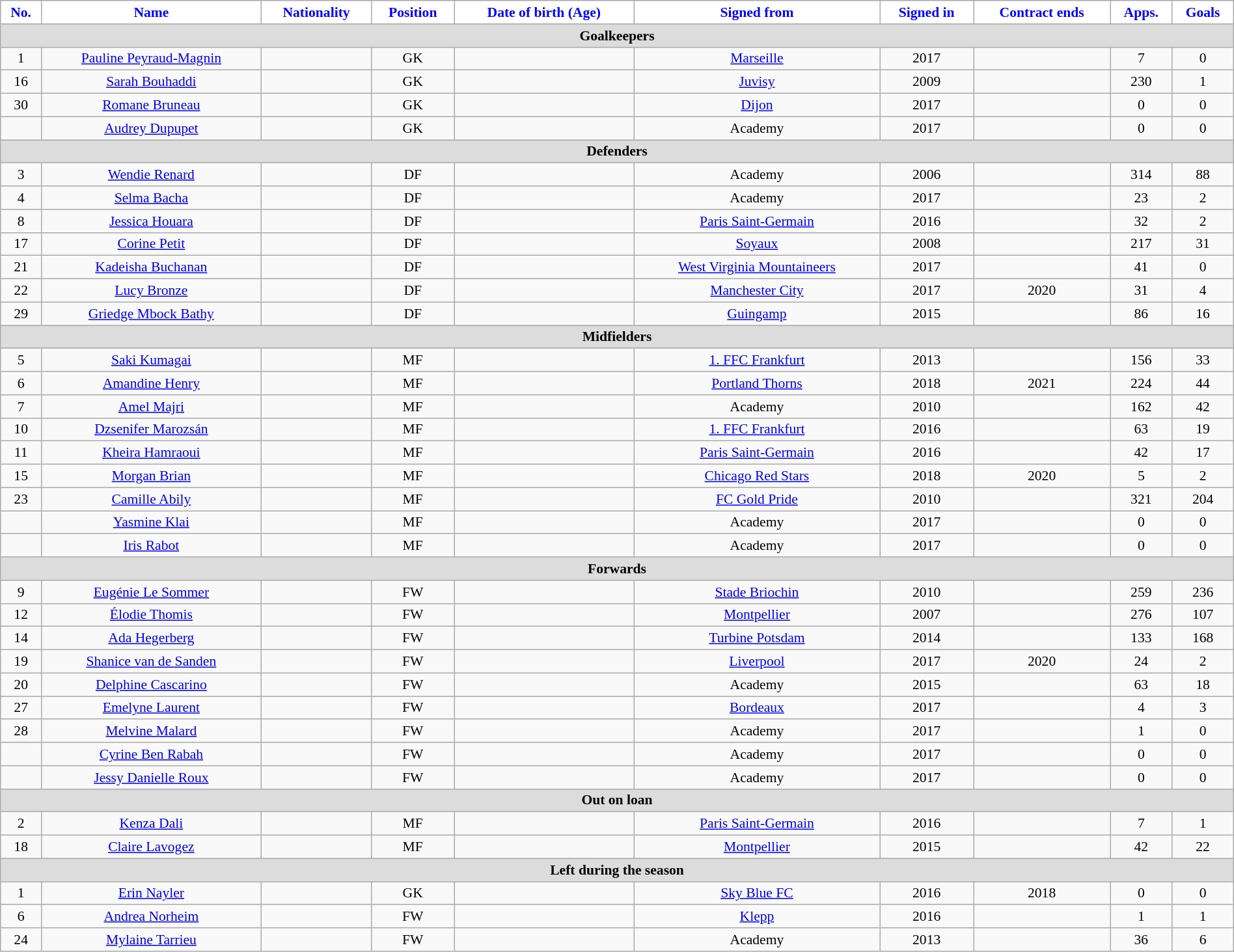<table class="wikitable"  style="text-align:center; font-size:90%; width:100%;">
<tr>
<th style="background:#FFFFFF; color:blue; text-align:center;">No.</th>
<th style="background:#FFFFFF; color:blue; text-align:center;">Name</th>
<th style="background:#FFFFFF; color:blue; text-align:center;">Nationality</th>
<th style="background:#FFFFFF; color:blue; text-align:center;">Position</th>
<th style="background:#FFFFFF; color:blue; text-align:center;">Date of birth (Age)</th>
<th style="background:#FFFFFF; color:blue; text-align:center;">Signed from</th>
<th style="background:#FFFFFF; color:blue; text-align:center;">Signed in</th>
<th style="background:#FFFFFF; color:blue; text-align:center;">Contract ends</th>
<th style="background:#FFFFFF; color:blue; text-align:center;">Apps.</th>
<th style="background:#FFFFFF; color:blue; text-align:center;">Goals</th>
</tr>
<tr>
<th colspan="11"  style="background:#dcdcdc; text-align:center;">Goalkeepers</th>
</tr>
<tr>
<td>1</td>
<td><a href='#'>Pauline Peyraud-Magnin</a></td>
<td></td>
<td>GK</td>
<td></td>
<td><a href='#'>Marseille</a></td>
<td>2017</td>
<td></td>
<td>7</td>
<td>0</td>
</tr>
<tr>
<td>16</td>
<td><a href='#'>Sarah Bouhaddi</a></td>
<td></td>
<td>GK</td>
<td></td>
<td><a href='#'>Juvisy</a></td>
<td>2009</td>
<td></td>
<td>230</td>
<td>1</td>
</tr>
<tr>
<td>30</td>
<td><a href='#'>Romane Bruneau</a></td>
<td></td>
<td>GK</td>
<td></td>
<td><a href='#'>Dijon</a></td>
<td>2017</td>
<td></td>
<td>0</td>
<td>0</td>
</tr>
<tr>
<td></td>
<td><a href='#'>Audrey Dupupet</a></td>
<td></td>
<td>GK</td>
<td></td>
<td>Academy</td>
<td>2017</td>
<td></td>
<td>0</td>
<td>0</td>
</tr>
<tr>
<th colspan="11"  style="background:#dcdcdc; text-align:center;">Defenders</th>
</tr>
<tr>
<td>3</td>
<td><a href='#'>Wendie Renard</a></td>
<td></td>
<td>DF</td>
<td></td>
<td>Academy</td>
<td>2006</td>
<td></td>
<td>314</td>
<td>88</td>
</tr>
<tr>
<td>4</td>
<td><a href='#'>Selma Bacha</a></td>
<td></td>
<td>DF</td>
<td></td>
<td>Academy</td>
<td>2017</td>
<td></td>
<td>23</td>
<td>2</td>
</tr>
<tr>
<td>8</td>
<td><a href='#'>Jessica Houara</a></td>
<td></td>
<td>DF</td>
<td></td>
<td><a href='#'>Paris Saint-Germain</a></td>
<td>2016</td>
<td></td>
<td>32</td>
<td>2</td>
</tr>
<tr>
<td>17</td>
<td><a href='#'>Corine Petit</a></td>
<td></td>
<td>DF</td>
<td></td>
<td><a href='#'>Soyaux</a></td>
<td>2008</td>
<td></td>
<td>217</td>
<td>31</td>
</tr>
<tr>
<td>21</td>
<td><a href='#'>Kadeisha Buchanan</a></td>
<td></td>
<td>DF</td>
<td></td>
<td><a href='#'>West Virginia Mountaineers</a></td>
<td>2017</td>
<td></td>
<td>41</td>
<td>0</td>
</tr>
<tr>
<td>22</td>
<td><a href='#'>Lucy Bronze</a></td>
<td></td>
<td>DF</td>
<td></td>
<td><a href='#'>Manchester City</a></td>
<td>2017</td>
<td>2020</td>
<td>31</td>
<td>4</td>
</tr>
<tr>
<td>29</td>
<td><a href='#'>Griedge Mbock Bathy</a></td>
<td></td>
<td>DF</td>
<td></td>
<td><a href='#'>Guingamp</a></td>
<td>2015</td>
<td></td>
<td>86</td>
<td>16</td>
</tr>
<tr>
<th colspan="11"  style="background:#dcdcdc; text-align:center;">Midfielders</th>
</tr>
<tr>
<td>5</td>
<td><a href='#'>Saki Kumagai</a></td>
<td></td>
<td>MF</td>
<td></td>
<td><a href='#'>1. FFC Frankfurt</a></td>
<td>2013</td>
<td></td>
<td>156</td>
<td>33</td>
</tr>
<tr>
<td>6</td>
<td><a href='#'>Amandine Henry</a></td>
<td></td>
<td>MF</td>
<td></td>
<td><a href='#'>Portland Thorns</a></td>
<td>2018</td>
<td>2021</td>
<td>224</td>
<td>44</td>
</tr>
<tr>
<td>7</td>
<td><a href='#'>Amel Majri</a></td>
<td></td>
<td>MF</td>
<td></td>
<td>Academy</td>
<td>2010</td>
<td></td>
<td>162</td>
<td>42</td>
</tr>
<tr>
<td>10</td>
<td><a href='#'>Dzsenifer Marozsán</a></td>
<td></td>
<td>MF</td>
<td></td>
<td><a href='#'>1. FFC Frankfurt</a></td>
<td>2016</td>
<td></td>
<td>63</td>
<td>19</td>
</tr>
<tr>
<td>11</td>
<td><a href='#'>Kheira Hamraoui</a></td>
<td></td>
<td>MF</td>
<td></td>
<td><a href='#'>Paris Saint-Germain</a></td>
<td>2016</td>
<td></td>
<td>42</td>
<td>17</td>
</tr>
<tr>
<td>15</td>
<td><a href='#'>Morgan Brian</a></td>
<td></td>
<td>MF</td>
<td></td>
<td><a href='#'>Chicago Red Stars</a></td>
<td>2018</td>
<td>2020</td>
<td>5</td>
<td>2</td>
</tr>
<tr>
<td>23</td>
<td><a href='#'>Camille Abily</a></td>
<td></td>
<td>MF</td>
<td></td>
<td><a href='#'>FC Gold Pride</a></td>
<td>2010</td>
<td></td>
<td>321</td>
<td>204</td>
</tr>
<tr>
<td></td>
<td><a href='#'>Yasmine Klai</a></td>
<td></td>
<td>MF</td>
<td></td>
<td>Academy</td>
<td>2017</td>
<td></td>
<td>0</td>
<td>0</td>
</tr>
<tr>
<td></td>
<td><a href='#'>Iris Rabot</a></td>
<td></td>
<td>MF</td>
<td></td>
<td>Academy</td>
<td>2017</td>
<td></td>
<td>0</td>
<td>0</td>
</tr>
<tr>
<th colspan="11"  style="background:#dcdcdc; text-align:center;">Forwards</th>
</tr>
<tr>
<td>9</td>
<td><a href='#'>Eugénie Le Sommer</a></td>
<td></td>
<td>FW</td>
<td></td>
<td><a href='#'>Stade Briochin</a></td>
<td>2010</td>
<td></td>
<td>259</td>
<td>236</td>
</tr>
<tr>
<td>12</td>
<td><a href='#'>Élodie Thomis</a></td>
<td></td>
<td>FW</td>
<td></td>
<td><a href='#'>Montpellier</a></td>
<td>2007</td>
<td></td>
<td>276</td>
<td>107</td>
</tr>
<tr>
<td>14</td>
<td><a href='#'>Ada Hegerberg</a></td>
<td></td>
<td>FW</td>
<td></td>
<td><a href='#'>Turbine Potsdam</a></td>
<td>2014</td>
<td></td>
<td>133</td>
<td>168</td>
</tr>
<tr>
<td>19</td>
<td><a href='#'>Shanice van de Sanden</a></td>
<td></td>
<td>FW</td>
<td></td>
<td><a href='#'>Liverpool</a></td>
<td>2017</td>
<td>2020</td>
<td>24</td>
<td>2</td>
</tr>
<tr>
<td>20</td>
<td><a href='#'>Delphine Cascarino</a></td>
<td></td>
<td>FW</td>
<td></td>
<td>Academy</td>
<td>2015</td>
<td></td>
<td>63</td>
<td>18</td>
</tr>
<tr>
<td>27</td>
<td><a href='#'>Emelyne Laurent</a></td>
<td></td>
<td>FW</td>
<td></td>
<td><a href='#'>Bordeaux</a></td>
<td>2017</td>
<td></td>
<td>4</td>
<td>3</td>
</tr>
<tr>
<td>28</td>
<td><a href='#'>Melvine Malard</a></td>
<td></td>
<td>FW</td>
<td></td>
<td>Academy</td>
<td>2017</td>
<td></td>
<td>1</td>
<td>0</td>
</tr>
<tr>
<td></td>
<td><a href='#'>Cyrine Ben Rabah</a></td>
<td></td>
<td>FW</td>
<td></td>
<td>Academy</td>
<td>2017</td>
<td></td>
<td>0</td>
<td>0</td>
</tr>
<tr>
<td></td>
<td><a href='#'>Jessy Danielle Roux</a></td>
<td></td>
<td>FW</td>
<td></td>
<td>Academy</td>
<td>2017</td>
<td></td>
<td>0</td>
<td>0</td>
</tr>
<tr>
<th colspan="11"  style="background:#dcdcdc; text-align:center;">Out on loan</th>
</tr>
<tr>
<td>2</td>
<td><a href='#'>Kenza Dali</a></td>
<td></td>
<td>MF</td>
<td></td>
<td><a href='#'>Paris Saint-Germain</a></td>
<td>2016</td>
<td></td>
<td>7</td>
<td>1</td>
</tr>
<tr>
<td>18</td>
<td><a href='#'>Claire Lavogez</a></td>
<td></td>
<td>MF</td>
<td></td>
<td><a href='#'>Montpellier</a></td>
<td>2015</td>
<td></td>
<td>42</td>
<td>22</td>
</tr>
<tr>
<th colspan="11"  style="background:#dcdcdc; text-align:center;">Left during the season</th>
</tr>
<tr>
<td>1</td>
<td><a href='#'>Erin Nayler</a></td>
<td></td>
<td>GK</td>
<td></td>
<td><a href='#'>Sky Blue FC</a></td>
<td>2016</td>
<td>2018</td>
<td>0</td>
<td>0</td>
</tr>
<tr>
<td>6</td>
<td><a href='#'>Andrea Norheim</a></td>
<td></td>
<td>FW</td>
<td></td>
<td><a href='#'>Klepp</a></td>
<td>2016</td>
<td></td>
<td>1</td>
<td>1</td>
</tr>
<tr>
<td>24</td>
<td><a href='#'>Mylaine Tarrieu</a></td>
<td></td>
<td>FW</td>
<td></td>
<td>Academy</td>
<td>2013</td>
<td></td>
<td>36</td>
<td>6</td>
</tr>
</table>
